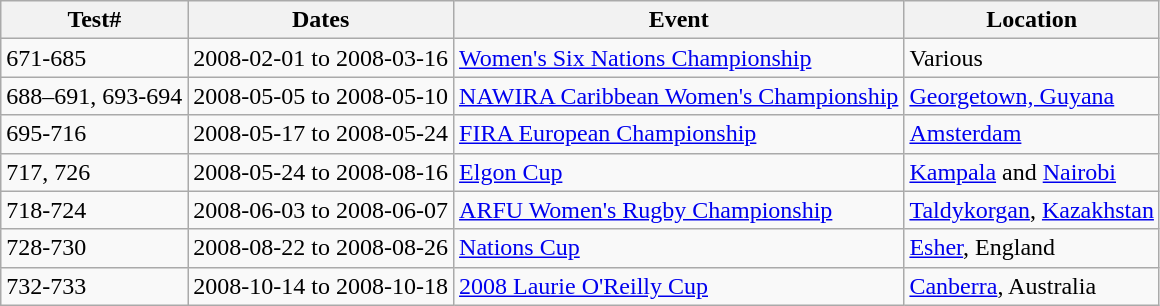<table class="wikitable">
<tr>
<th>Test#</th>
<th>Dates</th>
<th>Event</th>
<th>Location</th>
</tr>
<tr>
<td>671-685</td>
<td>2008-02-01 to 2008-03-16</td>
<td><a href='#'>Women's Six Nations Championship</a></td>
<td>Various</td>
</tr>
<tr>
<td>688–691, 693-694</td>
<td>2008-05-05 to 2008-05-10</td>
<td><a href='#'>NAWIRA Caribbean Women's Championship</a></td>
<td><a href='#'>Georgetown, Guyana</a></td>
</tr>
<tr>
<td>695-716</td>
<td>2008-05-17 to 2008-05-24</td>
<td><a href='#'>FIRA European Championship</a></td>
<td><a href='#'>Amsterdam</a></td>
</tr>
<tr>
<td>717, 726</td>
<td>2008-05-24 to 2008-08-16</td>
<td><a href='#'>Elgon Cup</a></td>
<td><a href='#'>Kampala</a> and <a href='#'>Nairobi</a></td>
</tr>
<tr>
<td>718-724</td>
<td>2008-06-03 to 2008-06-07</td>
<td><a href='#'>ARFU Women's Rugby Championship</a></td>
<td><a href='#'>Taldykorgan</a>, <a href='#'>Kazakhstan</a></td>
</tr>
<tr>
<td>728-730</td>
<td>2008-08-22 to 2008-08-26</td>
<td><a href='#'>Nations Cup</a></td>
<td><a href='#'>Esher</a>, England</td>
</tr>
<tr>
<td>732-733</td>
<td>2008-10-14 to 2008-10-18</td>
<td><a href='#'>2008 Laurie O'Reilly Cup</a></td>
<td><a href='#'>Canberra</a>, Australia</td>
</tr>
</table>
